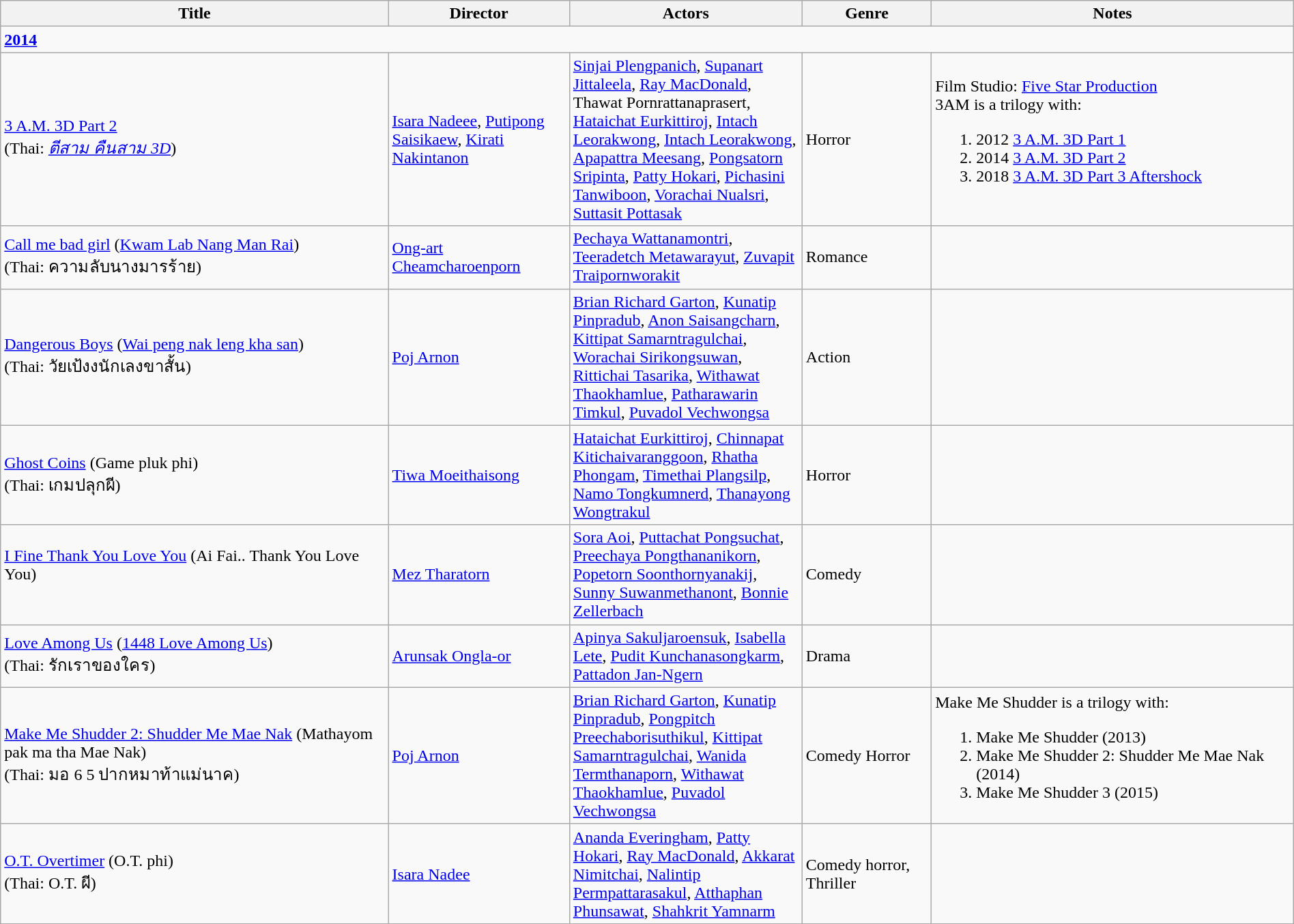<table class="wikitable sortable" style="width:100%;">
<tr>
<th style="width:30%;">Title</th>
<th style="width:14%;">Director</th>
<th style="width:18%;">Actors</th>
<th style="width:10%;">Genre</th>
<th style="width:28%;">Notes</th>
</tr>
<tr>
<td colspan="7" ><strong><a href='#'>2014</a></strong></td>
</tr>
<tr>
<td><a href='#'>3 A.M. 3D Part 2</a><br>(Thai: <em><a href='#'>ตีสาม คืนสาม 3D</a></em>)</td>
<td><a href='#'>Isara Nadeee</a>, <a href='#'>Putipong Saisikaew</a>, <a href='#'>Kirati Nakintanon</a></td>
<td><a href='#'>Sinjai Plengpanich</a>, <a href='#'>Supanart Jittaleela</a>, <a href='#'>Ray MacDonald</a>, Thawat Pornrattanaprasert, <a href='#'>Hataichat Eurkittiroj</a>, <a href='#'>Intach Leorakwong</a>, <a href='#'>Intach Leorakwong</a>, <a href='#'>Apapattra Meesang</a>, <a href='#'>Pongsatorn Sripinta</a>, <a href='#'>Patty Hokari</a>, <a href='#'>Pichasini Tanwiboon</a>, <a href='#'>Vorachai Nualsri</a>, <a href='#'>Suttasit Pottasak</a></td>
<td>Horror</td>
<td>Film Studio: <a href='#'>Five Star Production</a><br>3AM is a trilogy with:<ol><li>2012 <a href='#'>3 A.M. 3D Part 1</a></li><li>2014 <a href='#'>3 A.M. 3D Part 2</a></li><li>2018 <a href='#'>3 A.M. 3D Part 3 Aftershock</a></li></ol></td>
</tr>
<tr>
<td><a href='#'>Call me bad girl</a> (<a href='#'>Kwam Lab Nang Man Rai</a>)<br>(Thai: ความลับนางมารร้าย)</td>
<td><a href='#'>Ong-art Cheamcharoenporn</a></td>
<td><a href='#'>Pechaya Wattanamontri</a>, <a href='#'>Teeradetch Metawarayut</a>, <a href='#'>Zuvapit Traipornworakit</a></td>
<td>Romance</td>
<td></td>
</tr>
<tr>
<td><a href='#'>Dangerous Boys</a> (<a href='#'>Wai peng nak leng kha san</a>)<br>(Thai: วัยเป้งงนักเลงขาสั้น)</td>
<td><a href='#'>Poj Arnon</a></td>
<td><a href='#'>Brian Richard Garton</a>, <a href='#'>Kunatip Pinpradub</a>, <a href='#'>Anon Saisangcharn</a>, <a href='#'>Kittipat Samarntragulchai</a>, <a href='#'>Worachai Sirikongsuwan</a>, <a href='#'>Rittichai Tasarika</a>, <a href='#'>Withawat Thaokhamlue</a>, <a href='#'>Patharawarin Timkul</a>, <a href='#'>Puvadol Vechwongsa</a></td>
<td>Action</td>
<td></td>
</tr>
<tr>
<td><a href='#'>Ghost Coins</a> (Game pluk phi)<br>(Thai: เกมปลุกผี)</td>
<td><a href='#'>Tiwa Moeithaisong</a></td>
<td><a href='#'>Hataichat Eurkittiroj</a>, <a href='#'>Chinnapat Kitichaivaranggoon</a>, <a href='#'>Rhatha Phongam</a>, <a href='#'>Timethai Plangsilp</a>, <a href='#'>Namo Tongkumnerd</a>, <a href='#'>Thanayong Wongtrakul</a></td>
<td>Horror</td>
<td></td>
</tr>
<tr>
<td><a href='#'>I Fine Thank You Love You</a> (Ai Fai.. Thank You Love You)<br><br></td>
<td><a href='#'>Mez Tharatorn</a></td>
<td><a href='#'>Sora Aoi</a>, <a href='#'>Puttachat Pongsuchat</a>, <a href='#'>Preechaya Pongthananikorn</a>, <a href='#'>Popetorn Soonthornyanakij</a>, <a href='#'>Sunny Suwanmethanont</a>, <a href='#'>Bonnie Zellerbach</a></td>
<td>Comedy</td>
<td></td>
</tr>
<tr>
<td><a href='#'>Love Among Us</a> (<a href='#'>1448 Love Among Us</a>)<br>(Thai: รักเราของใคร)</td>
<td><a href='#'>Arunsak Ongla-or</a></td>
<td><a href='#'>Apinya Sakuljaroensuk</a>, <a href='#'>Isabella Lete</a>, <a href='#'>Pudit Kunchanasongkarm</a>, <a href='#'>Pattadon Jan-Ngern</a></td>
<td>Drama</td>
<td></td>
</tr>
<tr>
<td><a href='#'>Make Me Shudder 2: Shudder Me Mae Nak</a> (Mathayom pak ma tha Mae Nak)<br>(Thai: มอ 6 5 ปากหมาท้าแม่นาค)</td>
<td><a href='#'>Poj Arnon</a></td>
<td><a href='#'>Brian Richard Garton</a>, <a href='#'>Kunatip Pinpradub</a>, <a href='#'>Pongpitch Preechaborisuthikul</a>, <a href='#'>Kittipat Samarntragulchai</a>, <a href='#'>Wanida Termthanaporn</a>, <a href='#'>Withawat Thaokhamlue</a>, <a href='#'>Puvadol Vechwongsa</a></td>
<td>Comedy Horror</td>
<td>Make Me Shudder is a trilogy with:<br><ol><li>Make Me Shudder (2013)</li><li>Make Me Shudder 2: Shudder Me Mae Nak (2014)</li><li>Make Me Shudder 3 (2015)</li></ol></td>
</tr>
<tr>
<td><a href='#'>O.T. Overtimer</a> (O.T. phi)<br>(Thai: O.T. ผี)</td>
<td><a href='#'>Isara Nadee</a></td>
<td><a href='#'>Ananda Everingham</a>, <a href='#'>Patty Hokari</a>, <a href='#'>Ray MacDonald</a>, <a href='#'>Akkarat Nimitchai</a>, <a href='#'>Nalintip Permpattarasakul</a>, <a href='#'>Atthaphan Phunsawat</a>, <a href='#'>Shahkrit Yamnarm</a></td>
<td>Comedy horror, Thriller</td>
<td></td>
</tr>
</table>
